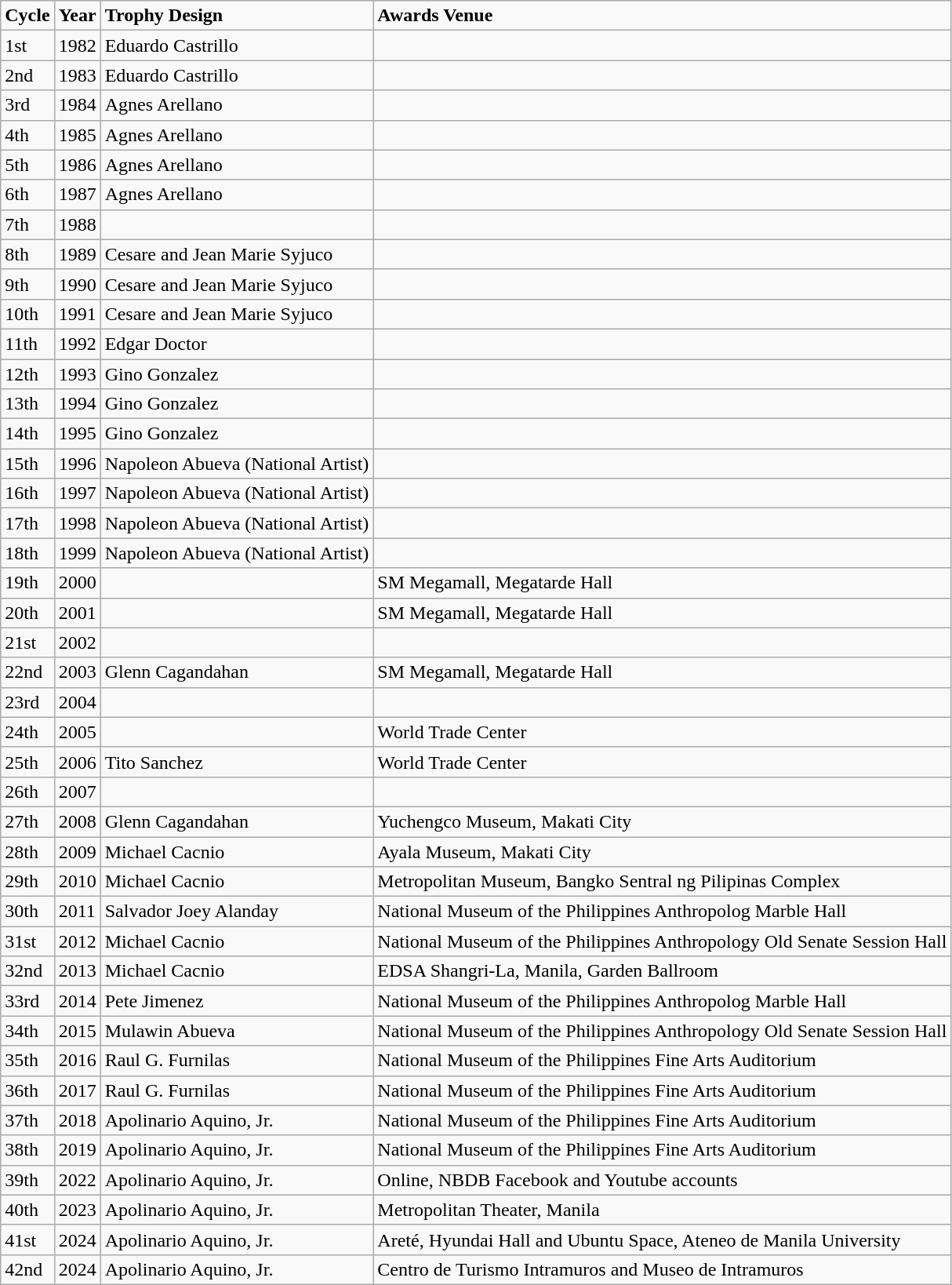<table class="wikitable">
<tr>
<td><strong>Cycle</strong></td>
<td><strong>Year</strong></td>
<td><strong>Trophy Design</strong></td>
<td><strong>Awards Venue</strong></td>
</tr>
<tr>
<td>1st</td>
<td>1982</td>
<td>Eduardo Castrillo</td>
<td></td>
</tr>
<tr>
<td>2nd</td>
<td>1983</td>
<td>Eduardo Castrillo</td>
<td></td>
</tr>
<tr>
<td>3rd</td>
<td>1984</td>
<td>Agnes Arellano</td>
<td></td>
</tr>
<tr>
<td>4th</td>
<td>1985</td>
<td>Agnes Arellano</td>
<td></td>
</tr>
<tr>
<td>5th</td>
<td>1986</td>
<td>Agnes Arellano</td>
<td></td>
</tr>
<tr>
<td>6th</td>
<td>1987</td>
<td>Agnes Arellano</td>
<td></td>
</tr>
<tr>
<td>7th</td>
<td>1988</td>
<td></td>
<td></td>
</tr>
<tr>
<td>8th</td>
<td>1989</td>
<td>Cesare and Jean Marie Syjuco</td>
<td></td>
</tr>
<tr>
<td>9th</td>
<td>1990</td>
<td>Cesare and Jean Marie Syjuco</td>
<td></td>
</tr>
<tr>
<td>10th</td>
<td>1991</td>
<td>Cesare and Jean Marie Syjuco</td>
<td></td>
</tr>
<tr>
<td>11th</td>
<td>1992</td>
<td>Edgar Doctor</td>
<td></td>
</tr>
<tr>
<td>12th</td>
<td>1993</td>
<td>Gino Gonzalez</td>
<td></td>
</tr>
<tr>
<td>13th</td>
<td>1994</td>
<td>Gino Gonzalez</td>
<td></td>
</tr>
<tr>
<td>14th</td>
<td>1995</td>
<td>Gino Gonzalez</td>
<td></td>
</tr>
<tr>
<td>15th</td>
<td>1996</td>
<td>Napoleon Abueva (National Artist)</td>
<td></td>
</tr>
<tr>
<td>16th</td>
<td>1997</td>
<td>Napoleon Abueva (National Artist)</td>
<td></td>
</tr>
<tr>
<td>17th</td>
<td>1998</td>
<td>Napoleon Abueva (National Artist)</td>
<td></td>
</tr>
<tr>
<td>18th</td>
<td>1999</td>
<td>Napoleon Abueva (National Artist)</td>
<td></td>
</tr>
<tr>
<td>19th</td>
<td>2000</td>
<td></td>
<td>SM  Megamall, Megatarde Hall</td>
</tr>
<tr>
<td>20th</td>
<td>2001</td>
<td></td>
<td>SM  Megamall, Megatarde Hall</td>
</tr>
<tr>
<td>21st</td>
<td>2002</td>
<td></td>
<td></td>
</tr>
<tr>
<td>22nd</td>
<td>2003</td>
<td>Glenn Cagandahan</td>
<td>SM  Megamall, Megatarde Hall</td>
</tr>
<tr>
<td>23rd</td>
<td>2004</td>
<td></td>
<td></td>
</tr>
<tr>
<td>24th</td>
<td>2005</td>
<td></td>
<td>World  Trade Center</td>
</tr>
<tr>
<td>25th</td>
<td>2006</td>
<td>Tito Sanchez</td>
<td>World  Trade Center</td>
</tr>
<tr>
<td>26th</td>
<td>2007</td>
<td></td>
<td></td>
</tr>
<tr>
<td>27th</td>
<td>2008</td>
<td>Glenn Cagandahan</td>
<td>Yuchengco  Museum, Makati City</td>
</tr>
<tr>
<td>28th</td>
<td>2009</td>
<td>Michael Cacnio</td>
<td>Ayala  Museum, Makati City</td>
</tr>
<tr>
<td>29th</td>
<td>2010</td>
<td>Michael Cacnio</td>
<td>Metropolitan  Museum, Bangko Sentral ng Pilipinas Complex</td>
</tr>
<tr>
<td>30th</td>
<td>2011</td>
<td>Salvador Joey Alanday</td>
<td>National  Museum of the Philippines Anthropolog Marble Hall</td>
</tr>
<tr>
<td>31st</td>
<td>2012</td>
<td>Michael Cacnio</td>
<td>National  Museum of the Philippines Anthropology Old Senate Session Hall</td>
</tr>
<tr>
<td>32nd</td>
<td>2013</td>
<td>Michael Cacnio</td>
<td>EDSA  Shangri-La, Manila, Garden Ballroom</td>
</tr>
<tr>
<td>33rd</td>
<td>2014</td>
<td>Pete Jimenez</td>
<td>National  Museum of the Philippines Anthropolog Marble Hall</td>
</tr>
<tr>
<td>34th</td>
<td>2015</td>
<td>Mulawin Abueva</td>
<td>National  Museum of the Philippines Anthropology Old Senate Session Hall</td>
</tr>
<tr>
<td>35th</td>
<td>2016</td>
<td>Raul G. Furnilas</td>
<td>National  Museum of the Philippines Fine Arts Auditorium</td>
</tr>
<tr>
<td>36th</td>
<td>2017</td>
<td>Raul G. Furnilas</td>
<td>National  Museum of the Philippines Fine Arts Auditorium</td>
</tr>
<tr>
<td>37th</td>
<td>2018</td>
<td>Apolinario Aquino, Jr.</td>
<td>National Museum of  the Philippines Fine Arts Auditorium</td>
</tr>
<tr>
<td>38th</td>
<td>2019</td>
<td>Apolinario Aquino, Jr.</td>
<td>National  Museum of the Philippines Fine Arts Auditorium</td>
</tr>
<tr>
<td>39th</td>
<td>2022</td>
<td>Apolinario Aquino, Jr.</td>
<td>Online,  NBDB Facebook and Youtube accounts</td>
</tr>
<tr>
<td>40th</td>
<td>2023</td>
<td>Apolinario Aquino, Jr.</td>
<td>Metropolitan  Theater, Manila</td>
</tr>
<tr>
<td>41st</td>
<td>2024</td>
<td>Apolinario Aquino, Jr.</td>
<td>Areté,  Hyundai Hall and Ubuntu Space, Ateneo de Manila University</td>
</tr>
<tr>
<td>42nd</td>
<td>2024</td>
<td>Apolinario Aquino, Jr.</td>
<td>Centro de  Turismo Intramuros and Museo de Intramuros</td>
</tr>
</table>
